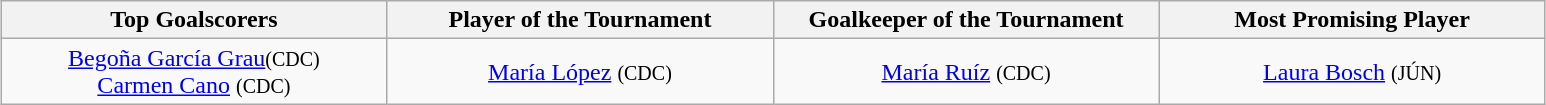<table class=wikitable style="margin:auto; text-align:center">
<tr>
<th style="width: 250px;">Top Goalscorers</th>
<th style="width: 250px;">Player of the Tournament</th>
<th style="width: 250px;">Goalkeeper of the Tournament</th>
<th style="width: 250px;">Most Promising Player</th>
</tr>
<tr>
<td><a href='#'>Begoña García Grau</a><small>(CDC)</small><br><a href='#'>Carmen Cano</a> <small>(CDC)</small></td>
<td><a href='#'>María López</a> <small>(CDC)</small></td>
<td><a href='#'>María Ruíz</a> <small>(CDC)</small></td>
<td><a href='#'>Laura Bosch</a> <small>(JÚN)</small></td>
</tr>
</table>
